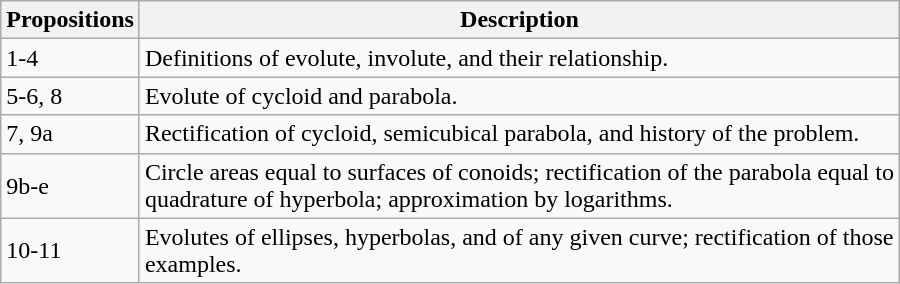<table class="wikitable">
<tr>
<th>Propositions</th>
<th>Description</th>
</tr>
<tr>
<td>1-4</td>
<td>Definitions of evolute, involute, and their relationship.</td>
</tr>
<tr>
<td>5-6, 8</td>
<td>Evolute of cycloid and parabola.</td>
</tr>
<tr>
<td>7, 9a</td>
<td>Rectification of cycloid, semicubical parabola, and history of the problem.</td>
</tr>
<tr>
<td>9b-e</td>
<td>Circle areas equal to surfaces of conoids; rectification of the parabola equal to<br>quadrature of hyperbola; approximation by logarithms.</td>
</tr>
<tr>
<td>10-11</td>
<td>Evolutes of ellipses, hyperbolas, and of any given curve; rectification of those<br>examples.</td>
</tr>
</table>
